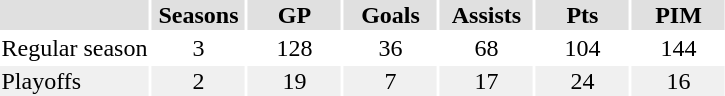<table class="toccolours">
<tr style="background:#e0e0e0;">
<th></th>
<th style="width:60px;">Seasons</th>
<th style="width:60px;">GP</th>
<th style="width:60px;">Goals</th>
<th style="width:60px;">Assists</th>
<th style="width:60px;">Pts</th>
<th style="width:60px;">PIM</th>
</tr>
<tr style="text-align:center;">
<td style="text-align:left;">Regular season</td>
<td>3</td>
<td>128</td>
<td>36</td>
<td>68</td>
<td>104</td>
<td>144</td>
</tr>
<tr style="text-align:center; background:#f0f0f0;">
<td style="text-align:left;">Playoffs</td>
<td>2</td>
<td>19</td>
<td>7</td>
<td>17</td>
<td>24</td>
<td>16</td>
</tr>
</table>
